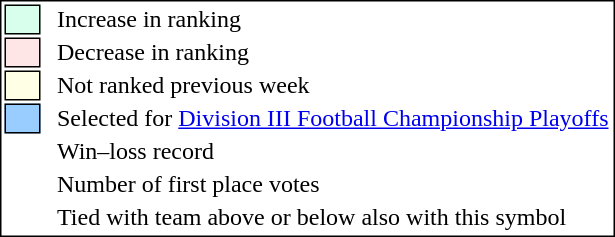<table style="border:1px solid black;">
<tr>
<td style="background:#D8FFEB; width:20px; border:1px solid black;"></td>
<td> </td>
<td>Increase in ranking</td>
</tr>
<tr>
<td style="background:#FFE6E6; width:20px; border:1px solid black;"></td>
<td> </td>
<td>Decrease in ranking</td>
</tr>
<tr>
<td style="background:#FFFFE6; width:20px; border:1px solid black;"></td>
<td> </td>
<td>Not ranked previous week</td>
</tr>
<tr>
<td style="background:#9cf; width:20px; border:1px solid black;"></td>
<td> </td>
<td>Selected for <a href='#'>Division III Football Championship Playoffs</a></td>
</tr>
<tr>
<td></td>
<td> </td>
<td>Win–loss record</td>
</tr>
<tr>
<td></td>
<td> </td>
<td>Number of first place votes</td>
</tr>
<tr>
<td></td>
<td></td>
<td>Tied with team above or below also with this symbol</td>
</tr>
</table>
